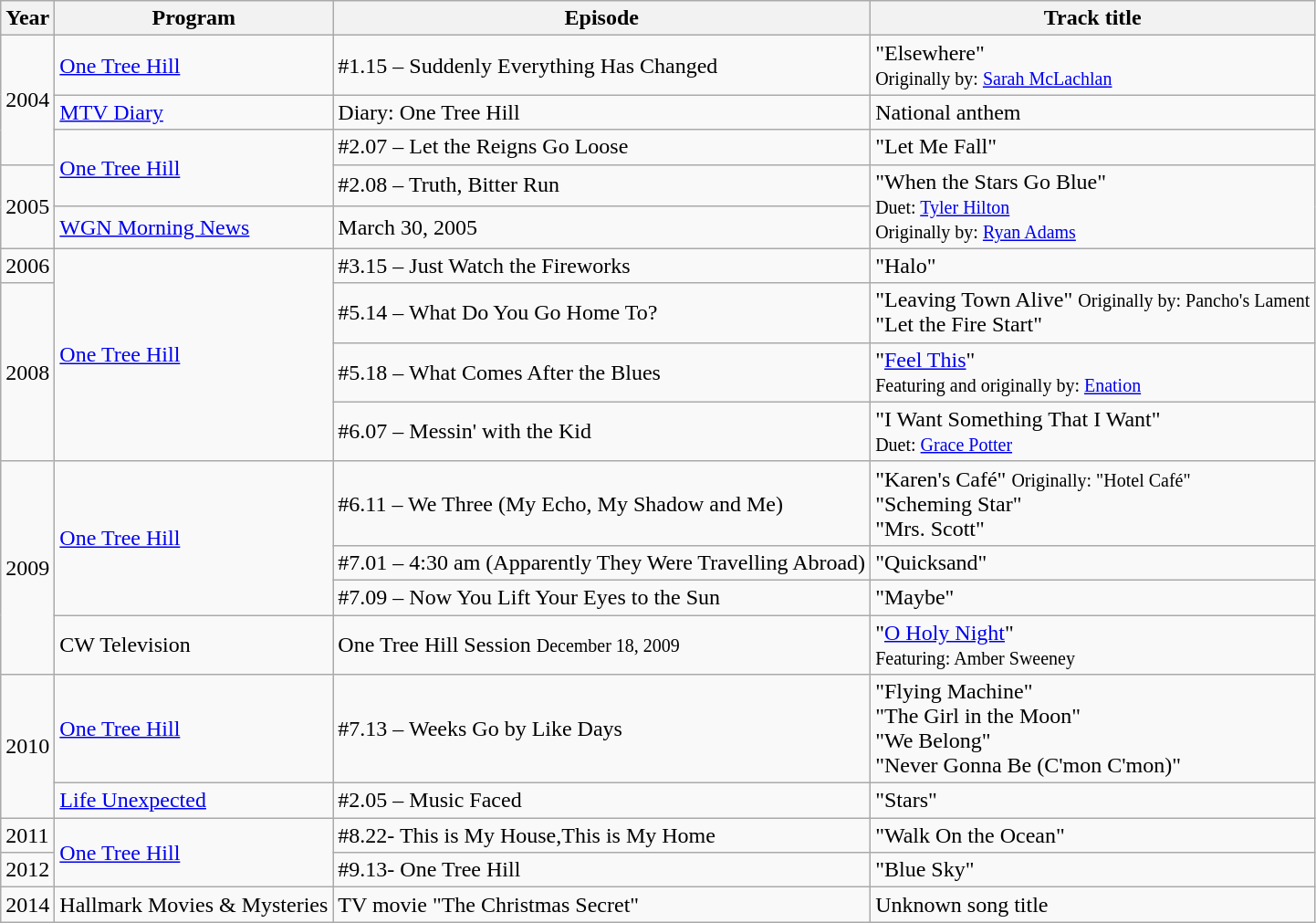<table class="wikitable">
<tr>
<th>Year</th>
<th>Program</th>
<th>Episode</th>
<th>Track title</th>
</tr>
<tr>
<td rowspan="3">2004</td>
<td><a href='#'>One Tree Hill</a></td>
<td>#1.15 – Suddenly Everything Has Changed</td>
<td>"Elsewhere" <small><br>Originally by: <a href='#'>Sarah McLachlan</a></small></td>
</tr>
<tr>
<td><a href='#'>MTV Diary</a></td>
<td>Diary: One Tree Hill</td>
<td>National anthem</td>
</tr>
<tr>
<td rowspan="2"><a href='#'>One Tree Hill</a></td>
<td>#2.07 – Let the Reigns Go Loose</td>
<td>"Let Me Fall"</td>
</tr>
<tr>
<td rowspan="2">2005</td>
<td>#2.08 – Truth, Bitter Run</td>
<td rowspan="2">"When the Stars Go Blue" <small><br>Duet: <a href='#'>Tyler Hilton</a> <br>Originally by: <a href='#'>Ryan Adams</a></small></td>
</tr>
<tr>
<td><a href='#'>WGN Morning News</a></td>
<td>March 30, 2005</td>
</tr>
<tr>
<td>2006</td>
<td rowspan="4"><a href='#'>One Tree Hill</a></td>
<td>#3.15 – Just Watch the Fireworks</td>
<td>"Halo"</td>
</tr>
<tr>
<td rowspan="3">2008</td>
<td>#5.14 – What Do You Go Home To?</td>
<td>"Leaving Town Alive" <small>Originally by: Pancho's Lament</small><br>"Let the Fire Start"</td>
</tr>
<tr>
<td>#5.18 – What Comes After the Blues</td>
<td>"<a href='#'>Feel This</a>" <small><br>Featuring and originally by: <a href='#'>Enation</a></small></td>
</tr>
<tr>
<td>#6.07 – Messin' with the Kid</td>
<td>"I Want Something That I Want" <small><br>Duet: <a href='#'>Grace Potter</a></small></td>
</tr>
<tr>
<td rowspan="4">2009</td>
<td rowspan="3"><a href='#'>One Tree Hill</a></td>
<td>#6.11 – We Three (My Echo, My Shadow and Me)</td>
<td>"Karen's Café" <small>Originally: "Hotel Café"</small><br>"Scheming Star"<br>"Mrs. Scott"</td>
</tr>
<tr>
<td>#7.01 – 4:30 am (Apparently They Were Travelling Abroad)</td>
<td>"Quicksand"</td>
</tr>
<tr>
<td>#7.09 – Now You Lift Your Eyes to the Sun</td>
<td>"Maybe"</td>
</tr>
<tr>
<td>CW Television</td>
<td>One Tree Hill Session <small>December 18, 2009</small></td>
<td>"<a href='#'>O Holy Night</a>" <small><br>Featuring: Amber Sweeney</small></td>
</tr>
<tr>
<td rowspan="2">2010</td>
<td><a href='#'>One Tree Hill</a></td>
<td>#7.13 – Weeks Go by Like Days</td>
<td>"Flying Machine"<br>"The Girl in the Moon"<br>"We Belong"<br>"Never Gonna Be (C'mon C'mon)"</td>
</tr>
<tr>
<td><a href='#'>Life Unexpected</a></td>
<td>#2.05 – Music Faced</td>
<td>"Stars"</td>
</tr>
<tr>
<td>2011</td>
<td rowspan="2"><a href='#'>One Tree Hill</a></td>
<td>#8.22- This is My House,This is My Home</td>
<td>"Walk On the Ocean"</td>
</tr>
<tr>
<td>2012</td>
<td>#9.13- One Tree Hill</td>
<td>"Blue Sky"</td>
</tr>
<tr>
<td>2014</td>
<td>Hallmark Movies & Mysteries</td>
<td>TV movie "The Christmas Secret"</td>
<td>Unknown song title</td>
</tr>
</table>
